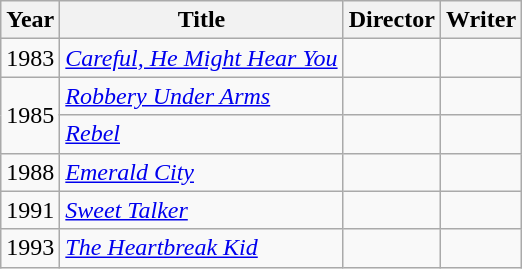<table class="wikitable">
<tr>
<th>Year</th>
<th>Title</th>
<th>Director</th>
<th>Writer</th>
</tr>
<tr>
<td>1983</td>
<td><em><a href='#'>Careful, He Might Hear You</a></em></td>
<td></td>
<td></td>
</tr>
<tr>
<td rowspan="2">1985</td>
<td><em><a href='#'>Robbery Under Arms</a></em></td>
<td></td>
<td></td>
</tr>
<tr>
<td><em><a href='#'>Rebel</a></em></td>
<td></td>
<td></td>
</tr>
<tr>
<td>1988</td>
<td><em><a href='#'>Emerald City</a></em></td>
<td></td>
<td></td>
</tr>
<tr>
<td>1991</td>
<td><em><a href='#'>Sweet Talker</a></em></td>
<td></td>
<td></td>
</tr>
<tr>
<td>1993</td>
<td><em><a href='#'>The Heartbreak Kid</a></em></td>
<td></td>
<td></td>
</tr>
</table>
